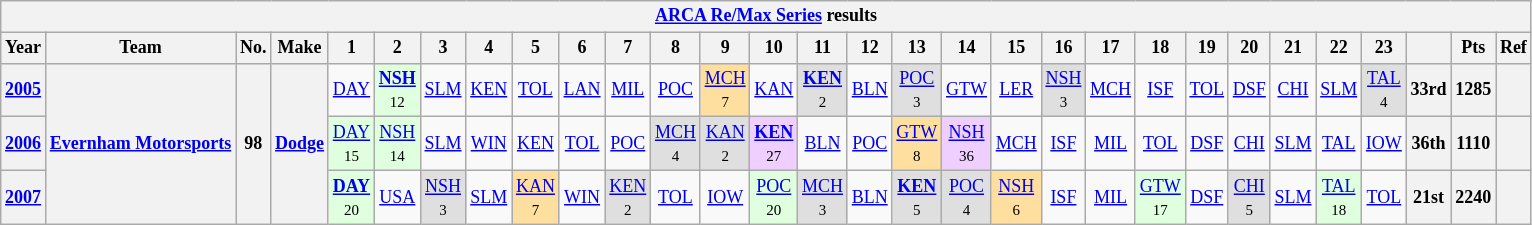<table class="wikitable" style="text-align:center; font-size:75%">
<tr>
<th colspan=45><a href='#'>ARCA Re/Max Series</a> results</th>
</tr>
<tr>
<th>Year</th>
<th>Team</th>
<th>No.</th>
<th>Make</th>
<th>1</th>
<th>2</th>
<th>3</th>
<th>4</th>
<th>5</th>
<th>6</th>
<th>7</th>
<th>8</th>
<th>9</th>
<th>10</th>
<th>11</th>
<th>12</th>
<th>13</th>
<th>14</th>
<th>15</th>
<th>16</th>
<th>17</th>
<th>18</th>
<th>19</th>
<th>20</th>
<th>21</th>
<th>22</th>
<th>23</th>
<th></th>
<th>Pts</th>
<th>Ref</th>
</tr>
<tr>
<th><a href='#'>2005</a></th>
<th rowspan=3><a href='#'>Evernham Motorsports</a></th>
<th rowspan=3>98</th>
<th rowspan=3><a href='#'>Dodge</a></th>
<td><a href='#'>DAY</a></td>
<td style="background:#DFFFDF;"><strong><a href='#'>NSH</a></strong><br><small>12</small></td>
<td><a href='#'>SLM</a></td>
<td><a href='#'>KEN</a></td>
<td><a href='#'>TOL</a></td>
<td><a href='#'>LAN</a></td>
<td><a href='#'>MIL</a></td>
<td><a href='#'>POC</a></td>
<td style="background:#FFDF9F;"><a href='#'>MCH</a><br><small>7</small></td>
<td><a href='#'>KAN</a></td>
<td style="background:#DFDFDF;"><strong><a href='#'>KEN</a></strong><br><small>2</small></td>
<td><a href='#'>BLN</a></td>
<td style="background:#DFDFDF;"><a href='#'>POC</a><br><small>3</small></td>
<td><a href='#'>GTW</a></td>
<td><a href='#'>LER</a></td>
<td style="background:#DFDFDF;"><a href='#'>NSH</a><br><small>3</small></td>
<td><a href='#'>MCH</a></td>
<td><a href='#'>ISF</a></td>
<td><a href='#'>TOL</a></td>
<td><a href='#'>DSF</a></td>
<td><a href='#'>CHI</a></td>
<td><a href='#'>SLM</a></td>
<td style="background:#DFDFDF;"><a href='#'>TAL</a><br><small>4</small></td>
<th>33rd</th>
<th>1285</th>
<th></th>
</tr>
<tr>
<th><a href='#'>2006</a></th>
<td style="background:#DFFFDF;"><a href='#'>DAY</a><br><small>15</small></td>
<td style="background:#DFFFDF;"><a href='#'>NSH</a><br><small>14</small></td>
<td><a href='#'>SLM</a></td>
<td><a href='#'>WIN</a></td>
<td><a href='#'>KEN</a></td>
<td><a href='#'>TOL</a></td>
<td><a href='#'>POC</a></td>
<td style="background:#DFDFDF;"><a href='#'>MCH</a><br><small>4</small></td>
<td style="background:#DFDFDF;"><a href='#'>KAN</a><br><small>2</small></td>
<td style="background:#EFCFFF;"><strong><a href='#'>KEN</a></strong><br><small>27</small></td>
<td><a href='#'>BLN</a></td>
<td><a href='#'>POC</a></td>
<td style="background:#FFDF9F;"><a href='#'>GTW</a><br><small>8</small></td>
<td style="background:#EFCFFF;"><a href='#'>NSH</a><br><small>36</small></td>
<td><a href='#'>MCH</a></td>
<td><a href='#'>ISF</a></td>
<td><a href='#'>MIL</a></td>
<td><a href='#'>TOL</a></td>
<td><a href='#'>DSF</a></td>
<td><a href='#'>CHI</a></td>
<td><a href='#'>SLM</a></td>
<td><a href='#'>TAL</a></td>
<td><a href='#'>IOW</a></td>
<th>36th</th>
<th>1110</th>
<th></th>
</tr>
<tr>
<th><a href='#'>2007</a></th>
<td style="background:#DFFFDF;"><strong><a href='#'>DAY</a></strong><br><small>20</small></td>
<td><a href='#'>USA</a></td>
<td style="background:#DFDFDF;"><a href='#'>NSH</a><br><small>3</small></td>
<td><a href='#'>SLM</a></td>
<td style="background:#FFDF9F;"><a href='#'>KAN</a><br><small>7</small></td>
<td><a href='#'>WIN</a></td>
<td style="background:#DFDFDF;"><a href='#'>KEN</a><br><small>2</small></td>
<td><a href='#'>TOL</a></td>
<td><a href='#'>IOW</a></td>
<td style="background:#DFFFDF;"><a href='#'>POC</a><br><small>20</small></td>
<td style="background:#DFDFDF;"><a href='#'>MCH</a><br><small>3</small></td>
<td><a href='#'>BLN</a></td>
<td style="background:#DFDFDF;"><strong><a href='#'>KEN</a></strong><br><small>5</small></td>
<td style="background:#DFDFDF;"><a href='#'>POC</a><br><small>4</small></td>
<td style="background:#FFDF9F;"><a href='#'>NSH</a><br><small>6</small></td>
<td><a href='#'>ISF</a></td>
<td><a href='#'>MIL</a></td>
<td style="background:#DFFFDF;"><a href='#'>GTW</a><br><small>17</small></td>
<td><a href='#'>DSF</a></td>
<td style="background:#DFDFDF;"><a href='#'>CHI</a><br><small>5</small></td>
<td><a href='#'>SLM</a></td>
<td style="background:#DFFFDF;"><a href='#'>TAL</a><br><small>18</small></td>
<td><a href='#'>TOL</a></td>
<th>21st</th>
<th>2240</th>
<th></th>
</tr>
</table>
